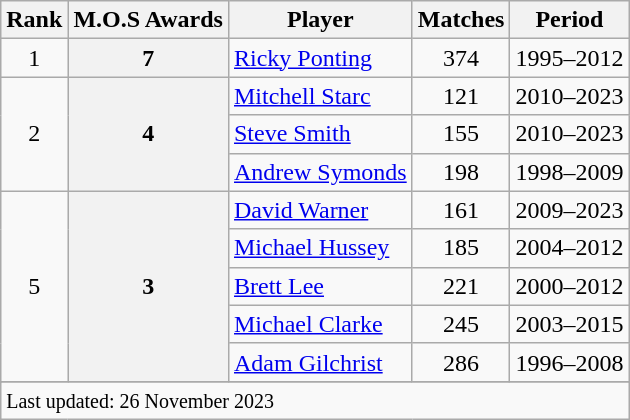<table class="wikitable plainrowheaders sortable">
<tr>
<th scope=col>Rank</th>
<th scope=col>M.O.S Awards</th>
<th scope=col>Player</th>
<th scope=col>Matches</th>
<th scope=col>Period</th>
</tr>
<tr>
<td align=center>1</td>
<th scope=row style=text-align:center;">7</th>
<td><a href='#'>Ricky Ponting</a></td>
<td align=center>374</td>
<td>1995–2012</td>
</tr>
<tr>
<td align=center rowspan=3>2</td>
<th scope=row style=text-align:center;" rowspan=3>4</th>
<td><a href='#'>Mitchell Starc</a></td>
<td align=center>121</td>
<td>2010–2023</td>
</tr>
<tr>
<td><a href='#'>Steve Smith</a></td>
<td align=center>155</td>
<td>2010–2023</td>
</tr>
<tr>
<td><a href='#'>Andrew Symonds</a></td>
<td align=center>198</td>
<td>1998–2009</td>
</tr>
<tr>
<td align=center rowspan=5>5</td>
<th scope=row style=text-align:center;" rowspan=5>3</th>
<td><a href='#'>David Warner</a></td>
<td align=center>161</td>
<td>2009–2023</td>
</tr>
<tr>
<td><a href='#'>Michael Hussey</a></td>
<td align=center>185</td>
<td>2004–2012</td>
</tr>
<tr>
<td><a href='#'>Brett Lee</a></td>
<td align=center>221</td>
<td>2000–2012</td>
</tr>
<tr>
<td><a href='#'>Michael Clarke</a></td>
<td align=center>245</td>
<td>2003–2015</td>
</tr>
<tr>
<td><a href='#'>Adam Gilchrist</a></td>
<td align=center>286</td>
<td>1996–2008</td>
</tr>
<tr>
</tr>
<tr class=sortbottom>
<td colspan=5><small>Last updated: 26 November 2023</small></td>
</tr>
</table>
